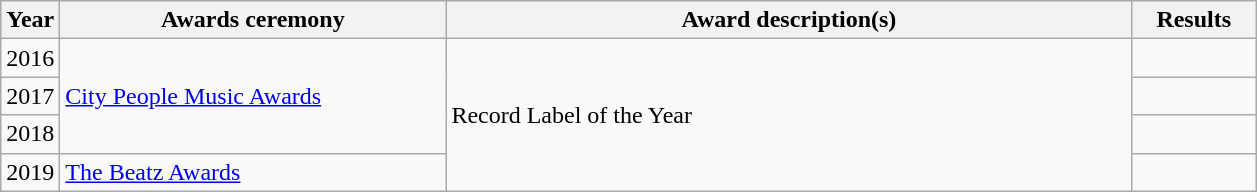<table class="wikitable">
<tr>
<th>Year</th>
<th width="250">Awards ceremony</th>
<th width="450">Award description(s)</th>
<th width="75">Results</th>
</tr>
<tr>
<td>2016</td>
<td rowspan="3"><a href='#'>City People Music Awards</a></td>
<td rowspan="4">Record Label of the Year</td>
<td></td>
</tr>
<tr>
<td>2017</td>
<td></td>
</tr>
<tr>
<td>2018</td>
<td></td>
</tr>
<tr>
<td>2019</td>
<td><a href='#'>The Beatz Awards</a></td>
<td></td>
</tr>
</table>
